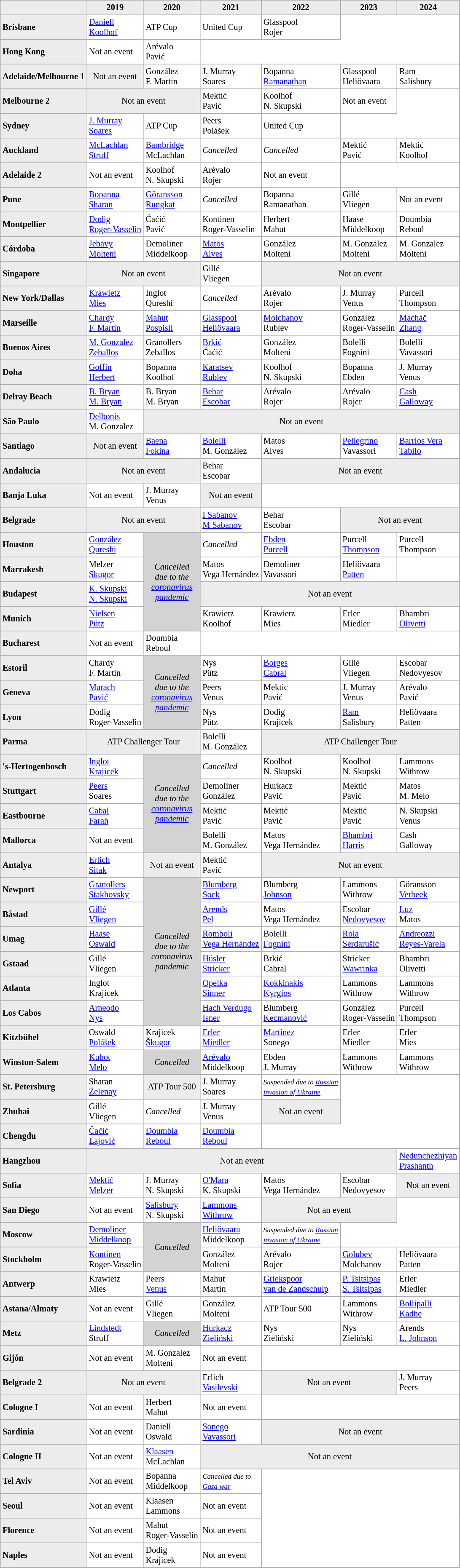<table cellpadding="3" cellspacing="0" border="1" style="font-size: 85%; border: #aaa solid 1px; border-collapse: collapse;">
<tr style="background:#ececec;">
<th></th>
<th>2019</th>
<th>2020</th>
<th>2021</th>
<th>2022</th>
<th>2023</th>
<th>2024</th>
</tr>
<tr>
<td style="background:#ececec; text-align:left;"><strong>Brisbane</strong></td>
<td> <a href='#'>Daniell</a> <br> <a href='#'>Koolhof</a></td>
<td><span>ATP Cup</span></td>
<td><span>United Cup</span></td>
<td> Glasspool <br>  Rojer</td>
</tr>
<tr>
<td style="background:#ececec; text-align:left;"><strong>Hong Kong</strong></td>
<td><span>Not an event</span></td>
<td>  Arévalo <br> Pavić</td>
</tr>
<tr>
<td style="background:#ececec; text-align:left;"><strong>Adelaide/Melbourne 1</strong></td>
<td colspan="1" style="background:#ececec; text-align:center;"><span>Not an event</span></td>
<td>  González <br>  F. Martin</td>
<td> J. Murray <br> Soares</td>
<td>  Bopanna <br>  <a href='#'>Ramanathan</a></td>
<td>  Glasspool <br>  Heliövaara</td>
<td> Ram<br> Salisbury</td>
</tr>
<tr>
<td style="background:#ececec; text-align:left;"><strong>Melbourne 2</strong></td>
<td colspan=2 style="background:#ececec; text-align:center;"><span>Not an event</span></td>
<td>  Mektić <br> Pavić</td>
<td>  Koolhof <br>  N. Skupski</td>
<td><span>Not an event</span></td>
</tr>
<tr>
<td style="background:#ececec; text-align:left;"><strong>Sydney</strong></td>
<td> <a href='#'>J. Murray</a> <br> <a href='#'>Soares</a></td>
<td><span>ATP Cup</span></td>
<td>  Peers <br>  Polášek</td>
<td><span>United Cup</span></td>
</tr>
<tr>
<td style="background:#ececec; text-align:left;"><strong>Auckland</strong></td>
<td> <a href='#'>McLachlan</a> <br> <a href='#'>Struff</a></td>
<td> <a href='#'>Bambridge</a> <br>  McLachlan</td>
<td><em>Cancelled</em></td>
<td><em>Cancelled</em></td>
<td> Mektić <br> Pavić</td>
<td> Mektić<br> Koolhof</td>
</tr>
<tr>
<td style="background:#ececec; text-align:left;"><strong>Adelaide 2</strong></td>
<td><span>Not an event</span></td>
<td>  Koolhof <br>  N. Skupski</td>
<td>  Arévalo <br>  Rojer</td>
<td><span>Not an event</span></td>
</tr>
<tr>
<td style="background:#ececec; text-align:left;"><strong>Pune</strong></td>
<td> <a href='#'>Bopanna</a> <br> <a href='#'>Sharan</a></td>
<td> <a href='#'>Göransson</a> <br> <a href='#'>Rungkat</a></td>
<td><em>Cancelled</em></td>
<td>  Bopanna <br>  Ramanathan</td>
<td>  Gillé <br> Vliegen</td>
<td><span>Not an event</span></td>
</tr>
<tr>
<td style="background:#ececec; text-align:left;"><strong>Montpellier</strong></td>
<td> <a href='#'>Dodig</a> <br> <a href='#'>Roger-Vasselin</a></td>
<td> Ćaćić <br>  Pavić</td>
<td> Kontinen <br> Roger-Vasselin</td>
<td>  Herbert <br>  Mahut</td>
<td>  Haase <br> Middelkoop</td>
<td> Doumbia <br>  Reboul</td>
</tr>
<tr>
<td style="background:#ececec; text-align:left;"><strong>Córdoba</strong></td>
<td> <a href='#'>Jebavy</a> <br> <a href='#'>Molteni</a></td>
<td> Demoliner <br> Middelkoop</td>
<td> <a href='#'>Matos</a> <br> <a href='#'>Alves</a></td>
<td>  González <br>  Molteni</td>
<td> M. Gonzalez <br> Molteni</td>
<td> M. Gonzalez <br> Molteni</td>
</tr>
<tr>
<td style="background:#ececec; text-align:left;"><strong>Singapore</strong></td>
<td colspan=2 style="background:#ececec; text-align:center;"><span>Not an event</span></td>
<td>  Gillé <br> Vliegen</td>
<td colspan="3" style="background:#ececec; text-align:center;"><span>Not an event</span></td>
</tr>
<tr>
<td style="background:#ececec; text-align:left;"><strong>New York/Dallas</strong></td>
<td> <a href='#'>Krawietz</a> <br> <a href='#'>Mies</a></td>
<td> Inglot <br>  Qureshi</td>
<td><em>Cancelled</em></td>
<td>  Arévalo <br>  Rojer</td>
<td> J. Murray <br> Venus</td>
<td> Purcell <br> Thompson</td>
</tr>
<tr>
<td style="background:#ececec; text-align:left;"><strong>Marseille</strong></td>
<td> <a href='#'>Chardy</a> <br> <a href='#'>F. Martin</a></td>
<td> <a href='#'>Mahut</a> <br> <a href='#'>Pospisil</a></td>
<td> <a href='#'>Glasspool</a> <br>  <a href='#'>Heliövaara</a></td>
<td> <a href='#'>Molchanov</a> <br>  Rublev</td>
<td> González <br> Roger-Vasselin</td>
<td> <a href='#'>Macháč</a> <br> <a href='#'>Zhang</a></td>
</tr>
<tr>
<td style="background:#ececec; text-align:left;"><strong>Buenos Aires</strong></td>
<td> <a href='#'>M. Gonzalez</a> <br> <a href='#'>Zeballos</a></td>
<td> Granollers <br> Zeballos</td>
<td> <a href='#'>Brkić</a> <br>  Ćaćić</td>
<td>  González <br>  Molteni</td>
<td> Bolelli <br> Fognini</td>
<td> Bolelli <br> Vavassori</td>
</tr>
<tr>
<td style="background:#ececec; text-align:left;"><strong>Doha</strong></td>
<td> <a href='#'>Goffin</a> <br> <a href='#'>Herbert</a></td>
<td> Bopanna <br> Koolhof</td>
<td> <a href='#'>Karatsev</a> <br>  <a href='#'>Rublev</a></td>
<td> Koolhof <br>  N. Skupski</td>
<td> Bopanna <br> Ebden</td>
<td> J. Murray <br> Venus</td>
</tr>
<tr>
<td style="background:#ececec; text-align:left;"><strong>Delray Beach</strong></td>
<td> <a href='#'>B. Bryan</a> <br> <a href='#'>M. Bryan</a></td>
<td> B. Bryan <br> M. Bryan</td>
<td> <a href='#'>Behar</a> <br>  <a href='#'>Escobar</a></td>
<td> Arévalo <br>  Rojer</td>
<td> Arévalo <br>  Rojer</td>
<td> <a href='#'>Cash</a><br>  <a href='#'>Galloway</a></td>
</tr>
<tr>
<td style="background:#ececec; text-align:left;"><strong>São Paulo</strong></td>
<td> <a href='#'>Delbonis</a> <br> M. Gonzalez</td>
<td colspan="5" style="background:#ececec; text-align:center;"><span>Not an event</span></td>
</tr>
<tr>
<td style="background:#ececec; text-align:left;"><strong>Santiago</strong></td>
<td colspan="1" style="background:#ececec; text-align:center;"><span>Not an event</span></td>
<td> <a href='#'>Baena</a> <br> <a href='#'>Fokina</a></td>
<td> <a href='#'>Bolelli</a> <br> M. González</td>
<td> Matos <br> Alves</td>
<td> <a href='#'>Pellegrino</a> <br> Vavassori</td>
<td> <a href='#'>Barrios Vera</a> <br> <a href='#'>Tabilo</a></td>
</tr>
<tr>
<td style="background:#ececec; text-align:left;"><strong>Andalucia</strong></td>
<td colspan=2 style="background:#ececec; text-align:center;"><span>Not an event</span></td>
<td> Behar <br>  Escobar</td>
<td colspan="3" style="background:#ececec; text-align:center;"><span>Not an event</span></td>
</tr>
<tr>
<td style="background:#ececec; text-align:left;"><strong>Banja Luka</strong></td>
<td><span>Not an event</span></td>
<td> J. Murray <br> Venus</td>
<td colspan="1" style="background:#ececec; text-align:center;"><span>Not an event</span></td>
</tr>
<tr>
<td style="background:#ececec; text-align:left;"><strong>Belgrade</strong></td>
<td colspan=2 style="background:#ececec; text-align:center;"><span>Not an event</span></td>
<td> <a href='#'>I Sabanov</a> <br>  <a href='#'>M Sabanov</a></td>
<td> Behar <br>  Escobar</td>
<td colspan="2" style="background:#ececec; text-align:center;"><span>Not an event</span></td>
</tr>
<tr>
<td style="background:#ececec; text-align:left;"><strong>Houston</strong></td>
<td> <a href='#'>González</a> <br> <a href='#'>Qureshi</a></td>
<td rowspan="4" style="background:lightgray; text-align:center"><em>Cancelled<br>due to the<br><a href='#'>coronavirus<br>pandemic</a></em></td>
<td><em>Cancelled</em></td>
<td> <a href='#'>Ebden</a> <br>  <a href='#'>Purcell</a></td>
<td> Purcell <br> <a href='#'>Thompson</a></td>
<td> Purcell <br> Thompson</td>
</tr>
<tr>
<td style="background:#ececec; text-align:left;"><strong>Marrakesh</strong></td>
<td> Melzer <br> <a href='#'>Skugor</a></td>
<td> Matos <br> Vega Hernández</td>
<td> Demoliner <br> Vavassori</td>
<td> Heliövaara <br>  <a href='#'>Patten</a></td>
</tr>
<tr>
<td style="background:#ececec; text-align:left;"><strong>Budapest</strong></td>
<td> <a href='#'>K. Skupski</a> <br> <a href='#'>N. Skupski</a></td>
<td colspan="4" style="background:#ececec; text-align:center;"><span>Not an event</span></td>
</tr>
<tr>
<td style="background:#ececec; text-align:left;"><strong>Munich</strong></td>
<td> <a href='#'>Nielsen</a> <br> <a href='#'>Pütz</a></td>
<td> Krawietz<br> Koolhof</td>
<td> Krawietz <br> Mies</td>
<td> Erler <br> Miedler</td>
<td> Bhambri <br> <a href='#'>Olivetti</a></td>
</tr>
<tr>
<td style="background:#ececec; text-align:left;"><strong>Bucharest</strong></td>
<td><span>Not an event</span></td>
<td> Doumbia <br>  Reboul</td>
</tr>
<tr>
<td style="background:#ececec; text-align:left;"><strong>Estoril</strong></td>
<td>  Chardy <br> F. Martin</td>
<td rowspan="3" style="background:lightgray; text-align:center"><em>Cancelled<br>due to the<br><a href='#'>coronavirus<br>pandemic</a></em></td>
<td> Nys<br> Pütz</td>
<td> <a href='#'>Borges</a><br> <a href='#'>Cabral</a></td>
<td>  Gillé <br> Vliegen</td>
<td> Escobar<br> Nedovyesov</td>
</tr>
<tr>
<td style="background:#ececec; text-align:left;"><strong>Geneva</strong></td>
<td> <a href='#'>Marach</a> <br> <a href='#'>Pavić</a></td>
<td> Peers <br> Venus</td>
<td> Mektic <br> Pavić</td>
<td> J. Murray <br> Venus</td>
<td>  Arévalo <br> Pavić</td>
</tr>
<tr>
<td style="background:#ececec; text-align:left;"><strong>Lyon</strong></td>
<td>  Dodig <br> Roger-Vasselin</td>
<td> Nys<br> Pütz</td>
<td> Dodig <br> Krajicek</td>
<td> <a href='#'>Ram</a> <br> Salisbury</td>
<td> Heliövaara <br>  Patten</td>
</tr>
<tr>
<td style="background:#ececec; text-align:left;"><strong>Parma</strong></td>
<td colspan="2" style="background:#ececec; text-align:center;"><span>ATP Challenger Tour</span></td>
<td> Bolelli <br> M. González</td>
<td colspan="3" style="background:#ececec; text-align:center;"><span>ATP Challenger Tour</span></td>
</tr>
<tr>
<td style="background:#ececec; text-align:left;"><strong>'s-Hertogenbosch</strong></td>
<td> <a href='#'>Inglot</a> <br> <a href='#'>Krajicek</a></td>
<td rowspan="4" style="background:lightgray; text-align:center"><em>Cancelled<br>due to the<br><a href='#'>coronavirus<br>pandemic</a></em></td>
<td><em>Cancelled</em></td>
<td> Koolhof <br>  N. Skupski</td>
<td> Koolhof <br>  N. Skupski</td>
<td> Lammons <br> Withrow</td>
</tr>
<tr>
<td style="background:#ececec; text-align:left;"><strong>Stuttgart</strong></td>
<td> <a href='#'>Peers</a> <br> Soares</td>
<td> Demoliner <br> González</td>
<td> Hurkacz <br>  Pavić</td>
<td> Mektić <br>  Pavić</td>
<td> Matos <br> M. Melo</td>
</tr>
<tr>
<td style="background:#ececec; text-align:left;"><strong>Eastbourne</strong></td>
<td> <a href='#'>Cabal</a> <br> <a href='#'>Farah</a></td>
<td> Mektić <br> Pavić</td>
<td> Mektić <br>  Pavić</td>
<td> Mektić <br>  Pavić</td>
<td> N. Skupski <br> Venus</td>
</tr>
<tr>
<td style="background:#ececec; text-align:left;"><strong>Mallorca</strong></td>
<td><span>Not an event</span></td>
<td> Bolelli <br> M. González</td>
<td> Matos <br> Vega Hernández</td>
<td> <a href='#'>Bhambri</a> <br> <a href='#'>Harris</a></td>
<td> Cash <br>  Galloway</td>
</tr>
<tr>
<td style="background:#ececec; text-align:left;"><strong>Antalya</strong></td>
<td> <a href='#'>Erlich</a> <br> <a href='#'>Sitak</a></td>
<td style="background:#ececec;text-align:center;" ><span>Not an event</span></td>
<td> Mektić <br> Pavić</td>
<td colspan="3" style="background:#ececec; text-align:center;"><span>Not an event</span></td>
</tr>
<tr>
<td style="background:#ececec; text-align:left;"><strong>Newport</strong></td>
<td> <a href='#'>Granollers</a> <br> <a href='#'>Stakhovsky</a></td>
<td rowspan="6" style="background:lightgray; text-align:center"><em>Cancelled<br>due to the<br>coronavirus<br>pandemic</em></td>
<td> <a href='#'>Blumberg</a> <br> <a href='#'>Sock</a></td>
<td> Blumberg <br> <a href='#'>Johnson</a></td>
<td> Lammons <br> Withrow</td>
<td> Göransson <br> <a href='#'>Verbeek</a></td>
</tr>
<tr>
<td style="background:#ececec; text-align:left;"><strong>Båstad</strong></td>
<td> <a href='#'>Gillé</a> <br> <a href='#'>Vliegen</a></td>
<td> <a href='#'>Arends</a> <br> <a href='#'>Pel</a></td>
<td> Matos <br> Vega Hernández</td>
<td> Escobar <br> <a href='#'>Nedovyesov</a></td>
<td> <a href='#'>Luz</a> <br>  Matos</td>
</tr>
<tr>
<td style="background:#ececec; text-align:left;"><strong>Umag</strong></td>
<td> <a href='#'>Haase</a> <br> <a href='#'>Oswald</a></td>
<td> <a href='#'>Romboli</a> <br> <a href='#'>Vega Hernández</a></td>
<td> Bolelli <br> <a href='#'>Fognini</a></td>
<td> <a href='#'>Rola</a> <br> <a href='#'>Serdarušić</a></td>
<td> <a href='#'>Andreozzi</a> <br> <a href='#'>Reyes-Varela</a></td>
</tr>
<tr>
<td style="background:#ececec; text-align:left;"><strong>Gstaad</strong></td>
<td>  Gillé <br> Vliegen</td>
<td> <a href='#'>Hüsler</a> <br> <a href='#'>Stricker</a></td>
<td> Brkić <br> Cabral</td>
<td> Stricker <br> <a href='#'>Wawrinka</a></td>
<td> Bhambri <br> Olivetti</td>
</tr>
<tr>
<td style="background:#ececec; text-align:left;"><strong>Atlanta</strong></td>
<td>  Inglot <br> Krajicek</td>
<td> <a href='#'>Opelka</a> <br> <a href='#'>Sinner</a></td>
<td> <a href='#'>Kokkinakis</a> <br> <a href='#'>Kyrgios</a></td>
<td> Lammons <br> Withrow</td>
<td> Lammons <br> Withrow</td>
</tr>
<tr>
<td style="background:#ececec; text-align:left;"><strong>Los Cabos</strong></td>
<td> <a href='#'>Arneodo</a> <br> <a href='#'>Nys</a></td>
<td> <a href='#'>Hach Verdugo</a> <br> <a href='#'>Isner</a></td>
<td> Blumberg <br> <a href='#'>Kecmanović</a></td>
<td> González <br> Roger-Vasselin</td>
<td> Purcell <br> Thompson</td>
</tr>
<tr>
<td style="background:#ececec; text-align:left;"><strong>Kitzbühel</strong></td>
<td> Oswald <br> <a href='#'>Polášek</a></td>
<td> Krajicek <br>  <a href='#'>Škugor</a></td>
<td> <a href='#'>Erler</a> <br>  <a href='#'>Miedler</a></td>
<td> <a href='#'>Martínez</a> <br> Sonego</td>
<td> Erler <br> Miedler</td>
<td> Erler <br> Mies</td>
</tr>
<tr>
<td style="background:#ececec; text-align:left;"><strong>Winston-Salem</strong></td>
<td> <a href='#'>Kubot</a> <br> <a href='#'>Melo</a></td>
<td style="background:lightgray; text-align:center" ><em>Cancelled</em></td>
<td> <a href='#'>Arévalo</a><br> Middelkoop</td>
<td> Ebden <br> J. Murray</td>
<td> Lammons <br> Withrow</td>
<td> Lammons <br> Withrow</td>
</tr>
<tr>
<td style="background:#ececec; text-align:left;"><strong>St. Petersburg</strong></td>
<td> Sharan <br> <a href='#'>Zelenay</a></td>
<td style="background:#ececec; text-align:center;" ><span>ATP Tour 500</span></td>
<td> J. Murray <br> Soares</td>
<td><small><em>Suspended due to <a href='#'>Russian<br>invasion of Ukraine</a></em></small></td>
</tr>
<tr>
<td style="background:#ececec; text-align:left;"><strong>Zhuhai</strong></td>
<td>  Gillé <br> Vliegen</td>
<td><em>Cancelled</em></td>
<td> J. Murray <br> Venus</td>
<td style="background:#ececec; text-align:center;"><span>Not an event</span></td>
</tr>
<tr>
<td style="background:#ececec; text-align:left;"><strong>Chengdu</strong></td>
<td> <a href='#'>Čačić</a> <br> <a href='#'>Lajović</a></td>
<td> <a href='#'>Doumbia</a> <br> <a href='#'>Reboul</a></td>
<td> <a href='#'>Doumbia</a> <br> <a href='#'>Reboul</a></td>
</tr>
<tr>
<td style="background:#ececec; text-align:left;"><strong>Hangzhou</strong></td>
<td colspan="5" style="background:#ececec; text-align:center;"><span>Not an event</span></td>
<td> <a href='#'>Nedunchezhiyan</a><br> <a href='#'>Prashanth</a></td>
</tr>
<tr>
<td style="background:#ececec; text-align:left;"><strong>Sofia</strong></td>
<td> <a href='#'>Mektić</a> <br> <a href='#'>Melzer</a></td>
<td> J. Murray <br> N. Skupski</td>
<td> <a href='#'>O'Mara</a> <br> K. Skupski</td>
<td> Matos <br> Vega Hernández</td>
<td> Escobar<br> Nedovyesov</td>
<td colspan="1" style="background:#ececec; text-align:center;"><span>Not an event</span></td>
</tr>
<tr>
<td style="background:#ececec; text-align:left;"><strong>San Diego</strong></td>
<td><span>Not an event</span></td>
<td> <a href='#'>Salisbury</a> <br> N. Skupski</td>
<td> <a href='#'>Lammons</a> <br> <a href='#'>Withrow</a></td>
<td colspan="2" style="background:#ececec; text-align:center;"><span>Not an event</span></td>
</tr>
<tr>
<td style="background:#ececec; text-align:left;"><strong>Moscow</strong></td>
<td> <a href='#'>Demoliner</a> <br> <a href='#'>Middelkoop</a></td>
<td rowspan="2" style="background:lightgray; text-align:center" ><em>Cancelled</em></td>
<td> <a href='#'>Heliövaara</a><br> Middelkoop</td>
<td><small><em>Suspended due to <a href='#'>Russian<br>invasion of Ukraine</a></em></small></td>
</tr>
<tr>
<td style="background:#ececec; text-align:left;"><strong>Stockholm</strong></td>
<td> <a href='#'>Kontinen</a> <br> Roger-Vasselin</td>
<td> González<br>  Molteni</td>
<td> Arévalo <br>  Rojer</td>
<td> <a href='#'>Golubev</a> <br> Molchanov</td>
<td> Heliövaara <br>  Patten</td>
</tr>
<tr>
<td style="background:#ececec; text-align:left;"><strong>Antwerp</strong></td>
<td>  Krawietz <br> Mies</td>
<td> Peers <br> <a href='#'>Venus</a></td>
<td> Mahut<br> Martin</td>
<td> <a href='#'>Griekspoor</a><br> <a href='#'>van de Zandschulp</a></td>
<td> <a href='#'>P. Tsitsipas</a> <br> <a href='#'>S. Tsitsipas</a></td>
<td> Erler <br> Miedler</td>
</tr>
<tr>
<td style="background:#ececec; text-align:left;"><strong>Astana/Almaty</strong></td>
<td><span>Not an event</span></td>
<td> Gillé <br> Vliegen</td>
<td> González<br>  Molteni</td>
<td><span>ATP Tour 500</span></td>
<td> Lammons <br> Withrow</td>
<td> <a href='#'>Bollipalli</a><br> <a href='#'>Kadhe</a></td>
</tr>
<tr>
<td style="background:#ececec; text-align:left;"><strong>Metz</strong></td>
<td> <a href='#'>Lindstedt</a> <br> Struff</td>
<td colspan=1 style="background:lightgray; text-align:center" ><em>Cancelled</em></td>
<td> <a href='#'>Hurkacz</a><br> <a href='#'>Zieliński</a></td>
<td> Nys<br> Zieliński</td>
<td> Nys<br> Zieliński</td>
<td> Arends<br> <a href='#'>L. Johnson</a></td>
</tr>
<tr>
<td style="background:#ececec; text-align:left;"><strong>Gijón</strong></td>
<td><span>Not an event</span></td>
<td> M. Gonzalez <br> Molteni</td>
<td><span>Not an event</span></td>
</tr>
<tr>
<td style="background:#ececec; text-align:left;"><strong>Belgrade 2</strong></td>
<td colspan=2 style="background:#ececec; text-align:center;"><span>Not an event</span></td>
<td> Erlich <br> <a href='#'>Vasilevski</a></td>
<td colspan="2" style="background:#ececec; text-align:center;"><span>Not an event</span></td>
<td> J. Murray <br> Peers</td>
</tr>
<tr>
<td style="background:#ececec; text-align:left;"><strong>Cologne I</strong></td>
<td><span>Not an event</span></td>
<td> Herbert  <br> Mahut</td>
<td><span>Not an event</span></td>
</tr>
<tr>
<td style="background:#ececec; text-align:left;"><strong>Sardinia</strong></td>
<td><span>Not an event</span></td>
<td> Daniell <br>  Oswald</td>
<td> <a href='#'>Sonego</a> <br>  <a href='#'>Vavassori</a></td>
<td colspan="3" style="background:#ececec; text-align:center;"><span>Not an event</span></td>
</tr>
<tr>
<td style="background:#ececec; text-align:left;"><strong>Cologne II</strong></td>
<td><span>Not an event</span></td>
<td> <a href='#'>Klaasen</a> <br>  McLachlan</td>
<td colspan="4" style="background:#ececec; text-align:center;"><span>Not an event</span></td>
</tr>
<tr>
<td style="background:#ececec; text-align:left;"><strong>Tel Aviv</strong></td>
<td><span>Not an event</span></td>
<td> Bopanna <br> Middelkoop</td>
<td><small><em>Cancelled due to<br> <a href='#'>Gaza war</a></em></small></td>
</tr>
<tr>
<td style="background:#ececec; text-align:left;"><strong>Seoul</strong></td>
<td><span>Not an event</span></td>
<td> Klaasen <br> Lammons</td>
<td><span>Not an event</span></td>
</tr>
<tr>
<td style="background:#ececec; text-align:left;"><strong>Florence</strong></td>
<td><span>Not an event</span></td>
<td> Mahut <br> Roger-Vasselin</td>
<td><span>Not an event</span></td>
</tr>
<tr>
<td style="background:#ececec; text-align:left;"><strong>Naples</strong></td>
<td><span>Not an event</span></td>
<td> Dodig <br> Krajicek</td>
<td><span>Not an event</span></td>
</tr>
</table>
